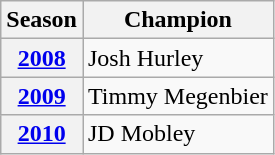<table class="wikitable">
<tr>
<th>Season</th>
<th>Champion</th>
</tr>
<tr>
<th><a href='#'>2008</a></th>
<td>Josh Hurley</td>
</tr>
<tr>
<th><a href='#'>2009</a></th>
<td>Timmy Megenbier</td>
</tr>
<tr>
<th><a href='#'>2010</a></th>
<td>JD Mobley</td>
</tr>
</table>
